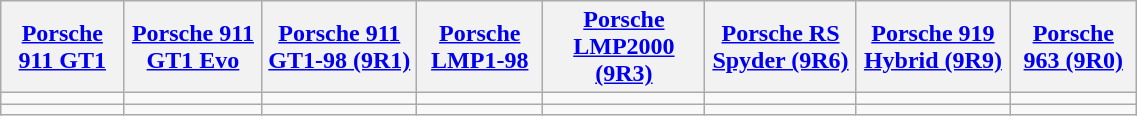<table class="wikitable" width=60%>
<tr>
<th><a href='#'>Porsche 911 GT1</a></th>
<th><a href='#'>Porsche 911 GT1 Evo</a></th>
<th><a href='#'>Porsche 911 GT1-98 (9R1)</a></th>
<th><a href='#'>Porsche LMP1-98</a></th>
<th><a href='#'>Porsche LMP2000 (9R3)</a></th>
<th><a href='#'>Porsche RS Spyder (9R6)</a></th>
<th><a href='#'>Porsche 919 Hybrid (9R9)</a></th>
<th><a href='#'>Porsche 963 (9R0)</a></th>
</tr>
<tr>
<td></td>
<td></td>
<td></td>
<td></td>
<td></td>
<td></td>
<td></td>
<td></td>
</tr>
<tr>
<td></td>
<td></td>
<td></td>
<td></td>
<td></td>
<td></td>
<td></td>
<td></td>
</tr>
</table>
